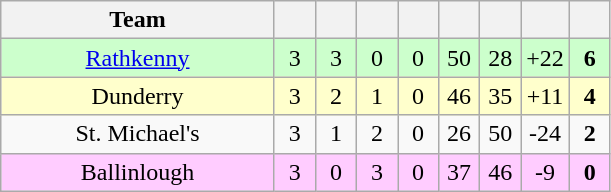<table class="wikitable" style="text-align:center">
<tr>
<th style="width:175px;">Team</th>
<th width="20"></th>
<th width="20"></th>
<th width="20"></th>
<th width="20"></th>
<th width="20"></th>
<th width="20"></th>
<th width="20"></th>
<th width="20"></th>
</tr>
<tr style="background:#cfc;">
<td><a href='#'>Rathkenny</a></td>
<td>3</td>
<td>3</td>
<td>0</td>
<td>0</td>
<td>50</td>
<td>28</td>
<td>+22</td>
<td><strong>6</strong></td>
</tr>
<tr style="background:#ffffcc;">
<td>Dunderry</td>
<td>3</td>
<td>2</td>
<td>1</td>
<td>0</td>
<td>46</td>
<td>35</td>
<td>+11</td>
<td><strong>4</strong></td>
</tr>
<tr>
<td>St. Michael's</td>
<td>3</td>
<td>1</td>
<td>2</td>
<td>0</td>
<td>26</td>
<td>50</td>
<td>-24</td>
<td><strong>2</strong></td>
</tr>
<tr style="background:#fcf;">
<td>Ballinlough</td>
<td>3</td>
<td>0</td>
<td>3</td>
<td>0</td>
<td>37</td>
<td>46</td>
<td>-9</td>
<td><strong>0</strong></td>
</tr>
</table>
